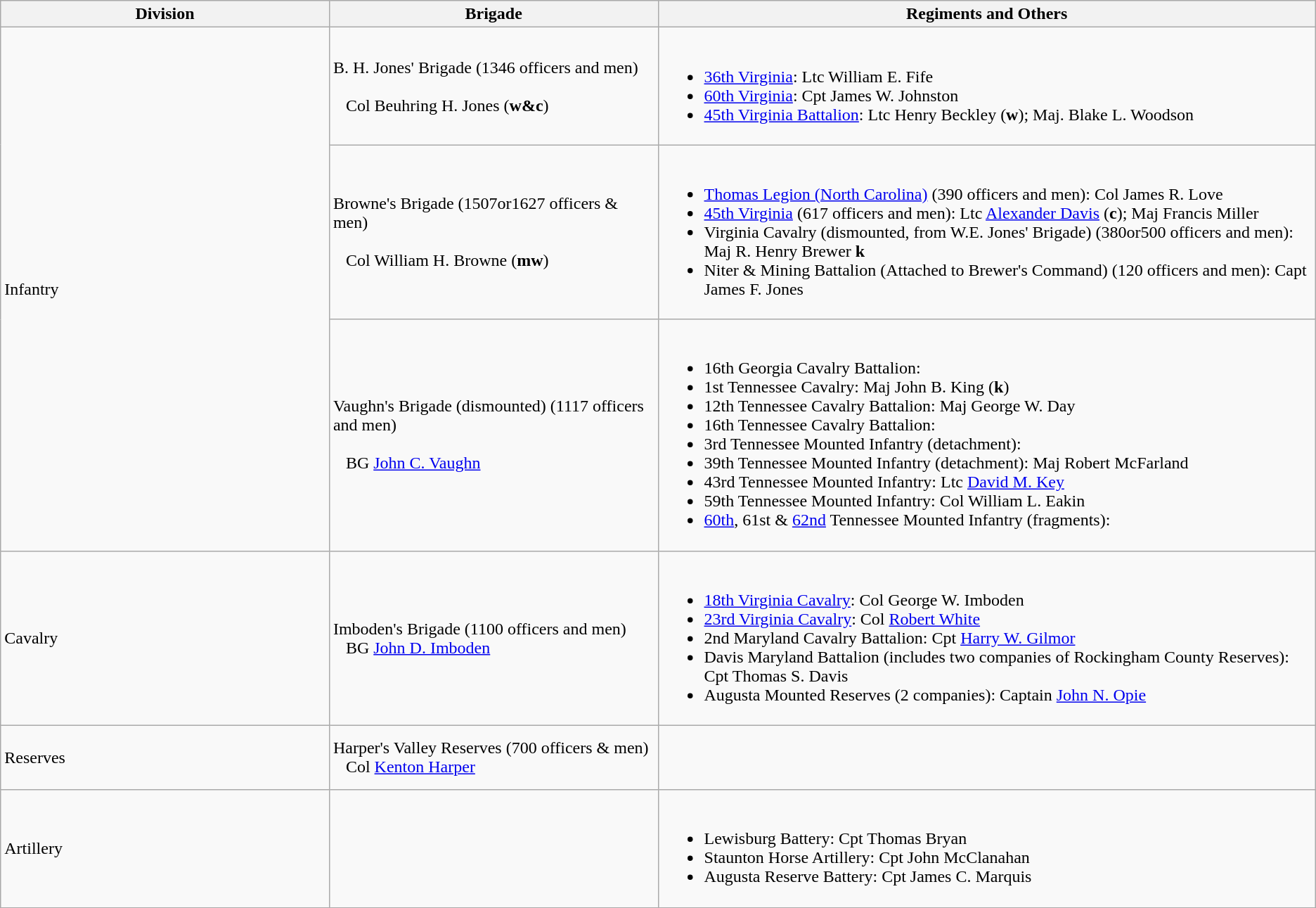<table class="wikitable">
<tr>
<th width=25%>Division</th>
<th width=25%>Brigade</th>
<th>Regiments and Others</th>
</tr>
<tr>
<td rowspan=3><br>Infantry
<br>    </td>
<td>B. H. Jones' Brigade (1346 officers and men)<br><br>  
Col Beuhring H. Jones (<strong>w&c</strong>)</td>
<td><br><ul><li><a href='#'>36th Virginia</a>: Ltc William E. Fife</li><li><a href='#'>60th Virginia</a>: Cpt James W. Johnston</li><li><a href='#'>45th Virginia Battalion</a>: Ltc Henry Beckley (<strong>w</strong>); Maj. Blake L. Woodson</li></ul></td>
</tr>
<tr>
<td>Browne's Brigade (1507or1627 officers & men)<br><br>  
Col William H. Browne (<strong>mw</strong>)</td>
<td><br><ul><li><a href='#'>Thomas Legion (North Carolina)</a> (390 officers and men): Col James R. Love</li><li><a href='#'>45th Virginia</a> (617 officers and men): Ltc <a href='#'>Alexander Davis</a> (<strong>c</strong>); Maj Francis Miller</li><li>Virginia Cavalry (dismounted, from W.E. Jones' Brigade) (380or500 officers and men): Maj R. Henry Brewer <strong>k</strong></li><li>Niter & Mining Battalion (Attached to Brewer's Command) (120 officers and men): Capt James F. Jones</li></ul></td>
</tr>
<tr>
<td>Vaughn's Brigade (dismounted) (1117 officers and men)<br><br>  
BG <a href='#'>John C. Vaughn</a></td>
<td><br><ul><li>16th Georgia Cavalry Battalion:</li><li>1st Tennessee Cavalry: Maj John B. King (<strong>k</strong>)</li><li>12th Tennessee Cavalry Battalion: Maj George W. Day</li><li>16th Tennessee Cavalry Battalion:</li><li>3rd Tennessee Mounted Infantry (detachment):</li><li>39th Tennessee Mounted Infantry (detachment): Maj Robert McFarland</li><li>43rd Tennessee Mounted Infantry: Ltc <a href='#'>David M. Key</a></li><li>59th Tennessee Mounted Infantry: Col William L. Eakin</li><li><a href='#'>60th</a>, 61st & <a href='#'>62nd</a> Tennessee Mounted Infantry (fragments):</li></ul></td>
</tr>
<tr>
<td rowspan=1><br>Cavalry
<br>    </td>
<td>Imboden's Brigade (1100 officers and men)<br>  
BG <a href='#'>John D. Imboden</a></td>
<td><br><ul><li><a href='#'>18th Virginia Cavalry</a>: Col George W. Imboden</li><li><a href='#'>23rd Virginia Cavalry</a>: Col <a href='#'>Robert White</a></li><li>2nd Maryland Cavalry Battalion: Cpt <a href='#'>Harry W. Gilmor</a></li><li>Davis Maryland Battalion (includes two companies of Rockingham County Reserves): Cpt Thomas S. Davis</li><li>Augusta Mounted Reserves (2 companies): Captain <a href='#'>John N. Opie</a></li></ul></td>
</tr>
<tr>
<td rowspan=1><br>Reserves
<br>    </td>
<td>Harper's Valley Reserves (700 officers & men)<br>  
Col <a href='#'>Kenton Harper</a></td>
</tr>
<tr>
<td rowspan=1><br>Artillery
<br>    </td>
<td></td>
<td><br><ul><li>Lewisburg Battery: Cpt Thomas Bryan</li><li>Staunton Horse Artillery: Cpt John McClanahan</li><li>Augusta Reserve Battery: Cpt James C. Marquis</li></ul></td>
</tr>
<tr>
</tr>
</table>
